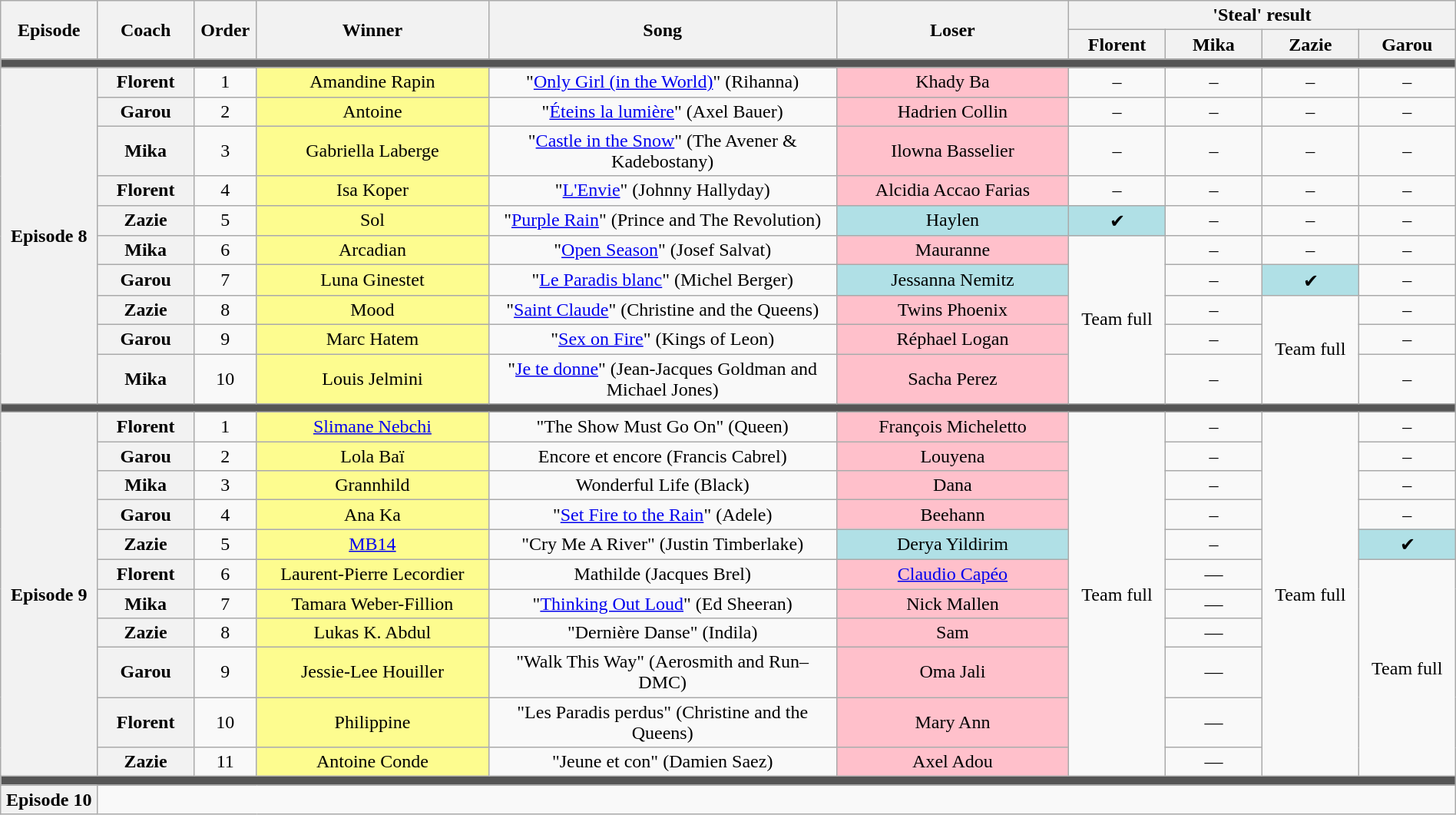<table class="wikitable" style="text-align: center; width:100%">
<tr>
<th rowspan="2" style="width:05%">Episode</th>
<th rowspan="2" style="width:05%">Coach</th>
<th rowspan="2" style="width:01%">Order</th>
<th rowspan="2" style="width:12%">Winner</th>
<th rowspan="2" style="width:18%">Song</th>
<th rowspan="2" style="width:12%">Loser</th>
<th colspan="4" style="width:00%">'Steal' result</th>
</tr>
<tr>
<th style="width:05%">Florent</th>
<th style="width:05%">Mika</th>
<th style="width:05%">Zazie</th>
<th style="width:05%">Garou</th>
</tr>
<tr>
<td colspan="10" style="background:#555"></td>
</tr>
<tr>
<th rowspan="10">Episode 8<br><small></small> </th>
<th>Florent</th>
<td>1</td>
<td style="background:#fdfc8f">Amandine Rapin</td>
<td>"<a href='#'>Only Girl (in the World)</a>" (Rihanna)</td>
<td style="background: pink">Khady Ba</td>
<td>–</td>
<td>–</td>
<td>–</td>
<td>–</td>
</tr>
<tr>
<th>Garou</th>
<td>2</td>
<td style="background:#fdfc8f">Antoine</td>
<td>"<a href='#'>Éteins la lumière</a>" (Axel Bauer)</td>
<td style="background: pink">Hadrien Collin</td>
<td>–</td>
<td>–</td>
<td>–</td>
<td>–</td>
</tr>
<tr>
<th>Mika</th>
<td>3</td>
<td style="background:#fdfc8f">Gabriella Laberge</td>
<td>"<a href='#'>Castle in the Snow</a>" (The Avener & Kadebostany)</td>
<td style="background: pink">Ilowna Basselier</td>
<td>–</td>
<td>–</td>
<td>–</td>
<td>–</td>
</tr>
<tr>
<th>Florent</th>
<td>4</td>
<td style="background:#fdfc8f">Isa Koper</td>
<td>"<a href='#'>L'Envie</a>" (Johnny Hallyday)</td>
<td style="background: pink">Alcidia Accao Farias</td>
<td>–</td>
<td>–</td>
<td>–</td>
<td>–</td>
</tr>
<tr>
<th>Zazie</th>
<td>5</td>
<td style="background:#fdfc8f">Sol</td>
<td>"<a href='#'>Purple Rain</a>" (Prince and The Revolution)</td>
<td style="background:#b0e0e6">Haylen</td>
<td style="background:#b0e0e6">✔</td>
<td>–</td>
<td>–</td>
<td>–</td>
</tr>
<tr>
<th>Mika</th>
<td>6</td>
<td style="background:#fdfc8f">Arcadian</td>
<td>"<a href='#'>Open Season</a>" (Josef Salvat)</td>
<td style="background: pink">Mauranne</td>
<td rowspan="5">Team full</td>
<td>–</td>
<td>–</td>
<td>–</td>
</tr>
<tr>
<th>Garou</th>
<td>7</td>
<td style="background:#fdfc8f">Luna Ginestet</td>
<td>"<a href='#'>Le Paradis blanc</a>" (Michel Berger)</td>
<td style="background:#b0e0e6">Jessanna Nemitz</td>
<td>–</td>
<td style="background:#b0e0e6">✔</td>
<td>–</td>
</tr>
<tr>
<th>Zazie</th>
<td>8</td>
<td style="background:#fdfc8f">Mood</td>
<td>"<a href='#'>Saint Claude</a>" (Christine and the Queens)</td>
<td style="background: pink">Twins Phoenix</td>
<td>–</td>
<td rowspan="3">Team full</td>
<td>–</td>
</tr>
<tr>
<th>Garou</th>
<td>9</td>
<td style="background:#fdfc8f">Marc Hatem</td>
<td>"<a href='#'>Sex on Fire</a>" (Kings of Leon)</td>
<td style="background: pink">Réphael Logan</td>
<td>–</td>
<td>–</td>
</tr>
<tr>
<th>Mika</th>
<td>10</td>
<td style="background:#fdfc8f">Louis Jelmini</td>
<td>"<a href='#'>Je te donne</a>" (Jean-Jacques Goldman and Michael Jones)</td>
<td style="background: pink">Sacha Perez</td>
<td>–</td>
<td>–</td>
</tr>
<tr>
<td colspan="10" style="background:#555"></td>
</tr>
<tr>
<th rowspan="11">Episode 9<br><small></small></th>
<th>Florent</th>
<td>1</td>
<td style="background:#fdfc8f"><a href='#'>Slimane Nebchi</a></td>
<td>"The Show Must Go On" (Queen)</td>
<td style="background:pink">François Micheletto</td>
<td rowspan="11">Team full</td>
<td>–</td>
<td rowspan="11">Team full</td>
<td>–</td>
</tr>
<tr>
<th>Garou</th>
<td>2</td>
<td style="background:#fdfc8f">Lola Baï</td>
<td>Encore et encore (Francis Cabrel)</td>
<td style="background:pink">Louyena</td>
<td>–</td>
<td>–</td>
</tr>
<tr>
<th>Mika</th>
<td>3</td>
<td style="background:#fdfc8f">Grannhild</td>
<td>Wonderful Life (Black)</td>
<td style="background:pink">Dana</td>
<td>–</td>
<td>–</td>
</tr>
<tr>
<th>Garou</th>
<td>4</td>
<td style="background:#fdfc8f">Ana Ka</td>
<td>"<a href='#'>Set Fire to the Rain</a>" (Adele)</td>
<td style="background:pink">Beehann</td>
<td>–</td>
<td>–</td>
</tr>
<tr>
<th>Zazie</th>
<td>5</td>
<td style="background:#fdfc8f"><a href='#'>MB14</a></td>
<td>"Cry Me A River" (Justin Timberlake)</td>
<td style="background:#b0e0e6">Derya Yildirim</td>
<td>–</td>
<td style="background:#b0e0e6">✔</td>
</tr>
<tr>
<th>Florent</th>
<td>6</td>
<td style="background:#fdfc8f">Laurent-Pierre Lecordier</td>
<td>Mathilde (Jacques Brel)</td>
<td style="background:pink"><a href='#'>Claudio Capéo</a></td>
<td>—</td>
<td rowspan="6">Team full</td>
</tr>
<tr>
<th>Mika</th>
<td>7</td>
<td style="background:#fdfc8f">Tamara Weber-Fillion</td>
<td>"<a href='#'>Thinking Out Loud</a>" (Ed Sheeran)</td>
<td style="background:pink">Nick Mallen</td>
<td>—</td>
</tr>
<tr>
<th>Zazie</th>
<td>8</td>
<td style="background:#fdfc8f">Lukas K. Abdul</td>
<td>"Dernière Danse" (Indila)</td>
<td style="background:pink">Sam</td>
<td>—</td>
</tr>
<tr>
<th>Garou</th>
<td>9</td>
<td style="background:#fdfc8f">Jessie-Lee Houiller</td>
<td>"Walk This Way" (Aerosmith and Run–DMC)</td>
<td style="background:pink">Oma Jali</td>
<td>—</td>
</tr>
<tr>
<th>Florent</th>
<td>10</td>
<td style="background:#fdfc8f">Philippine</td>
<td>"Les Paradis perdus" (Christine and the Queens)</td>
<td style="background:pink">Mary Ann</td>
<td>—</td>
</tr>
<tr>
<th>Zazie</th>
<td>11</td>
<td style="background:#fdfc8f">Antoine Conde</td>
<td>"Jeune et con" (Damien Saez)</td>
<td style="background:pink">Axel Adou</td>
<td>—</td>
</tr>
<tr>
<td colspan="10" style="background:#555"></td>
</tr>
<tr>
<th rowspan="11">Episode 10<br><small></small></th>
</tr>
</table>
